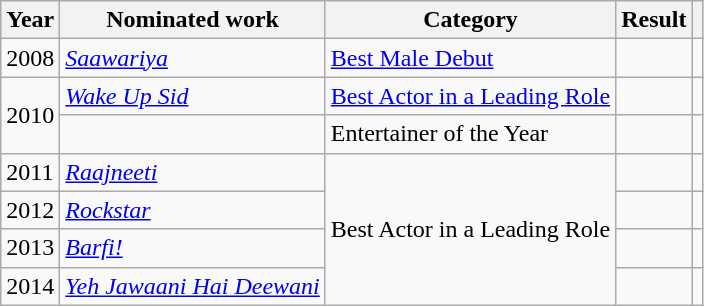<table class="wikitable sortable">
<tr>
<th scope="col">Year</th>
<th scope="col">Nominated work</th>
<th scope="col">Category</th>
<th scope="col">Result</th>
<th class="unsortable" scope="col"></th>
</tr>
<tr>
<td>2008</td>
<td><em><a href='#'>Saawariya</a></em></td>
<td><a href='#'>Best Male Debut</a></td>
<td></td>
<td style="text-align: center;"></td>
</tr>
<tr>
<td rowspan="2">2010</td>
<td><em><a href='#'>Wake Up Sid</a></em></td>
<td><a href='#'>Best Actor in a Leading Role</a></td>
<td></td>
<td style="text-align: center;"></td>
</tr>
<tr>
<td></td>
<td>Entertainer of the Year</td>
<td></td>
<td style="text-align: center;"></td>
</tr>
<tr>
<td>2011</td>
<td><em><a href='#'>Raajneeti</a></em></td>
<td rowspan="4">Best Actor in a Leading Role</td>
<td></td>
<td style="text-align: center;"></td>
</tr>
<tr>
<td>2012</td>
<td><em><a href='#'>Rockstar</a></em></td>
<td></td>
<td style="text-align: center;"></td>
</tr>
<tr>
<td>2013</td>
<td><em><a href='#'>Barfi!</a></em></td>
<td></td>
<td style="text-align: center;"></td>
</tr>
<tr>
<td>2014</td>
<td><em><a href='#'>Yeh Jawaani Hai Deewani</a></em></td>
<td></td>
<td style="text-align: center;"></td>
</tr>
</table>
